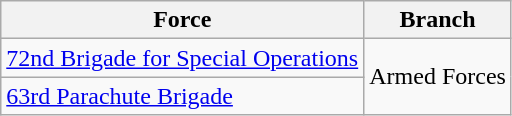<table class="wikitable" align="center">
<tr>
<th>Force</th>
<th>Branch</th>
</tr>
<tr>
<td> <a href='#'>72nd Brigade for Special Operations</a></td>
<td rowspan=3> Armed Forces</td>
</tr>
<tr>
<td> <a href='#'>63rd Parachute Brigade</a></td>
</tr>
</table>
